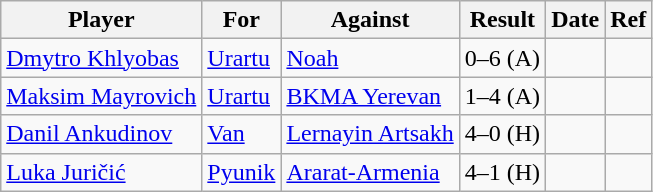<table class="wikitable sortable">
<tr>
<th>Player</th>
<th>For</th>
<th>Against</th>
<th style="text-align:center">Result</th>
<th>Date</th>
<th>Ref</th>
</tr>
<tr>
<td> <a href='#'>Dmytro Khlyobas</a></td>
<td><a href='#'>Urartu</a></td>
<td><a href='#'>Noah</a></td>
<td style="text-align:center;">0–6 (A)</td>
<td></td>
<td></td>
</tr>
<tr>
<td> <a href='#'>Maksim Mayrovich</a></td>
<td><a href='#'>Urartu</a></td>
<td><a href='#'>BKMA Yerevan</a></td>
<td style="text-align:center;">1–4 (A)</td>
<td></td>
<td></td>
</tr>
<tr>
<td> <a href='#'>Danil Ankudinov</a></td>
<td><a href='#'>Van</a></td>
<td><a href='#'>Lernayin Artsakh</a></td>
<td style="text-align:center;">4–0 (H)</td>
<td></td>
<td></td>
</tr>
<tr>
<td> <a href='#'>Luka Juričić</a></td>
<td><a href='#'>Pyunik</a></td>
<td><a href='#'>Ararat-Armenia</a></td>
<td style="text-align:center;">4–1 (H)</td>
<td></td>
<td></td>
</tr>
</table>
